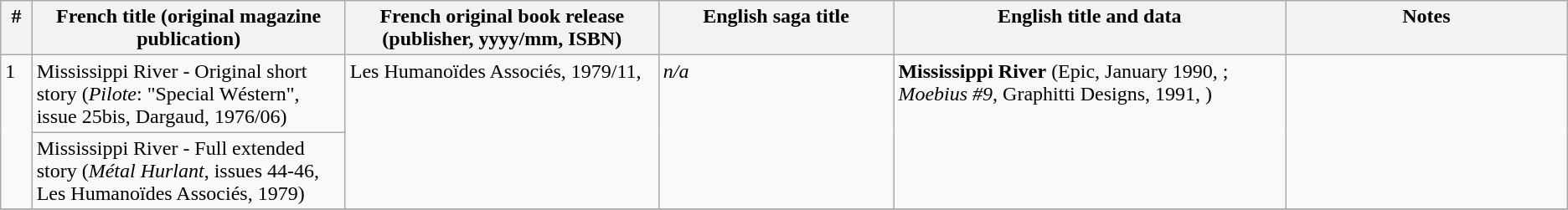<table | class="wikitable">
<tr valign="top">
<th width="2%"><strong>#</strong></th>
<th width="20%"><strong>French title (original magazine publication)</strong></th>
<th width="20%"><strong>French original book release (publisher, yyyy/mm, ISBN)</strong></th>
<th width="15%"><strong>English saga title</strong></th>
<th width="25%"><strong>English title and data</strong></th>
<th width="18%"><strong>Notes</strong></th>
</tr>
<tr valign="top">
<td rowspan="2">1</td>
<td>Mississippi River - Original short story (<em>Pilote</em>: "Special Wéstern", issue 25bis, Dargaud, 1976/06)</td>
<td rowspan="2">Les Humanoïdes Associés, 1979/11, </td>
<td rowspan="2"><em>n/a</em></td>
<td rowspan="2"><strong>Mississippi River</strong> (Epic, January 1990, ; <em>Moebius #9</em>, Graphitti Designs, 1991, )</td>
<td rowspan="2"></td>
</tr>
<tr>
<td>Mississippi River - Full extended story (<em>Métal Hurlant</em>, issues 44-46, Les Humanoïdes Associés, 1979)</td>
</tr>
<tr>
</tr>
</table>
